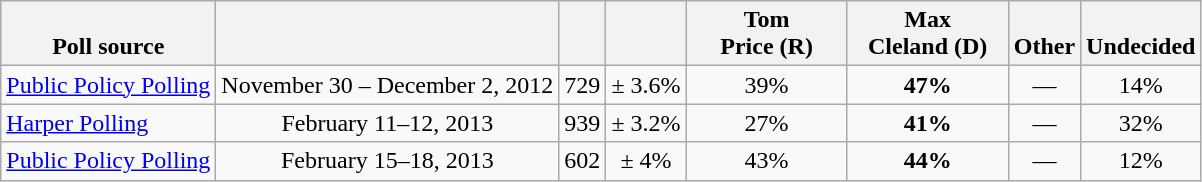<table class="wikitable" style="text-align:center">
<tr valign= bottom>
<th>Poll source</th>
<th></th>
<th></th>
<th></th>
<th style="width:100px;">Tom<br>Price (R)</th>
<th style="width:100px;">Max<br>Cleland (D)</th>
<th>Other</th>
<th>Undecided</th>
</tr>
<tr>
<td align=left><a href='#'>Public Policy Polling</a></td>
<td>November 30 – December 2, 2012</td>
<td>729</td>
<td>± 3.6%</td>
<td>39%</td>
<td><strong>47%</strong></td>
<td>—</td>
<td>14%</td>
</tr>
<tr>
<td align=left><a href='#'>Harper Polling</a></td>
<td>February 11–12, 2013</td>
<td>939</td>
<td>± 3.2%</td>
<td>27%</td>
<td><strong>41%</strong></td>
<td>—</td>
<td>32%</td>
</tr>
<tr>
<td align=left><a href='#'>Public Policy Polling</a></td>
<td>February 15–18, 2013</td>
<td>602</td>
<td>± 4%</td>
<td>43%</td>
<td><strong>44%</strong></td>
<td>—</td>
<td>12%</td>
</tr>
</table>
